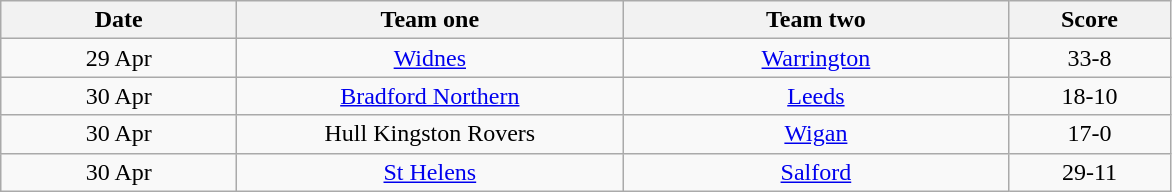<table class="wikitable" style="text-align: center">
<tr>
<th width=150>Date</th>
<th width=250>Team one</th>
<th width=250>Team two</th>
<th width=100>Score</th>
</tr>
<tr>
<td>29 Apr</td>
<td><a href='#'>Widnes</a></td>
<td><a href='#'>Warrington</a></td>
<td>33-8</td>
</tr>
<tr>
<td>30 Apr</td>
<td><a href='#'>Bradford Northern</a></td>
<td><a href='#'>Leeds</a></td>
<td>18-10</td>
</tr>
<tr>
<td>30 Apr</td>
<td>Hull Kingston Rovers</td>
<td><a href='#'>Wigan</a></td>
<td>17-0</td>
</tr>
<tr>
<td>30 Apr</td>
<td><a href='#'>St Helens</a></td>
<td><a href='#'>Salford</a></td>
<td>29-11</td>
</tr>
</table>
